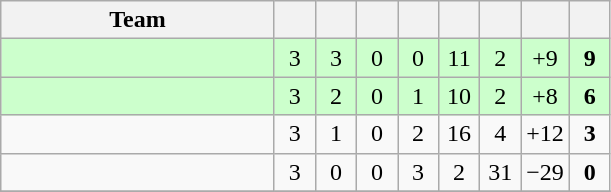<table class="wikitable" style="text-align:center">
<tr>
<th width="175">Team</th>
<th width="20"></th>
<th width="20"></th>
<th width="20"></th>
<th width="20"></th>
<th width="20"></th>
<th width="20"></th>
<th width="20"></th>
<th width="20"></th>
</tr>
<tr bgcolor=#ccffcc>
<td align=left></td>
<td>3</td>
<td>3</td>
<td>0</td>
<td>0</td>
<td>11</td>
<td>2</td>
<td>+9</td>
<td><strong>9</strong></td>
</tr>
<tr bgcolor=#ccffcc>
<td align=left></td>
<td>3</td>
<td>2</td>
<td>0</td>
<td>1</td>
<td>10</td>
<td>2</td>
<td>+8</td>
<td><strong>6</strong></td>
</tr>
<tr>
<td align=left></td>
<td>3</td>
<td>1</td>
<td>0</td>
<td>2</td>
<td>16</td>
<td>4</td>
<td>+12</td>
<td><strong>3</strong></td>
</tr>
<tr>
<td align=left></td>
<td>3</td>
<td>0</td>
<td>0</td>
<td>3</td>
<td>2</td>
<td>31</td>
<td>−29</td>
<td><strong>0</strong></td>
</tr>
<tr>
</tr>
</table>
